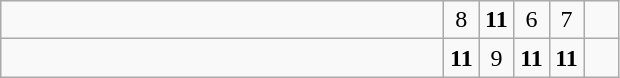<table class="wikitable">
<tr>
<td style="width:18em"></td>
<td align=center style="width:1em">8</td>
<td align=center style="width:1em"><strong>11</strong></td>
<td align=center style="width:1em">6</td>
<td align=center style="width:1em">7</td>
<td align=center style="width:1em"></td>
</tr>
<tr>
<td style="width:18em"></td>
<td align=center style="width:1em"><strong>11</strong></td>
<td align=center style="width:1em">9</td>
<td align=center style="width:1em"><strong>11</strong></td>
<td align=center style="width:1em"><strong>11</strong></td>
<td align=center style="width:1em"></td>
</tr>
</table>
